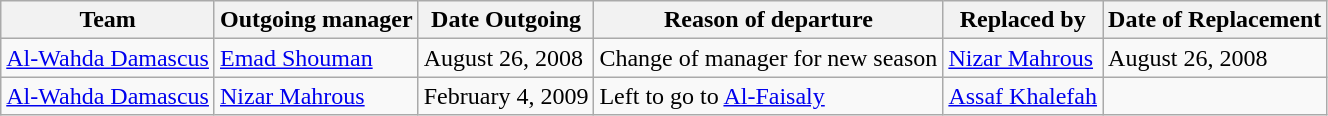<table class="wikitable">
<tr>
<th>Team</th>
<th>Outgoing manager</th>
<th>Date Outgoing</th>
<th>Reason of departure</th>
<th>Replaced by</th>
<th>Date of Replacement</th>
</tr>
<tr>
<td><a href='#'>Al-Wahda Damascus</a></td>
<td> <a href='#'>Emad Shouman</a></td>
<td>August 26, 2008</td>
<td>Change of manager for new season</td>
<td> <a href='#'>Nizar Mahrous</a></td>
<td>August 26, 2008</td>
</tr>
<tr>
<td><a href='#'>Al-Wahda Damascus</a></td>
<td> <a href='#'>Nizar Mahrous</a></td>
<td>February 4, 2009</td>
<td>Left to go to <a href='#'>Al-Faisaly</a></td>
<td> <a href='#'>Assaf Khalefah</a></td>
<td></td>
</tr>
</table>
